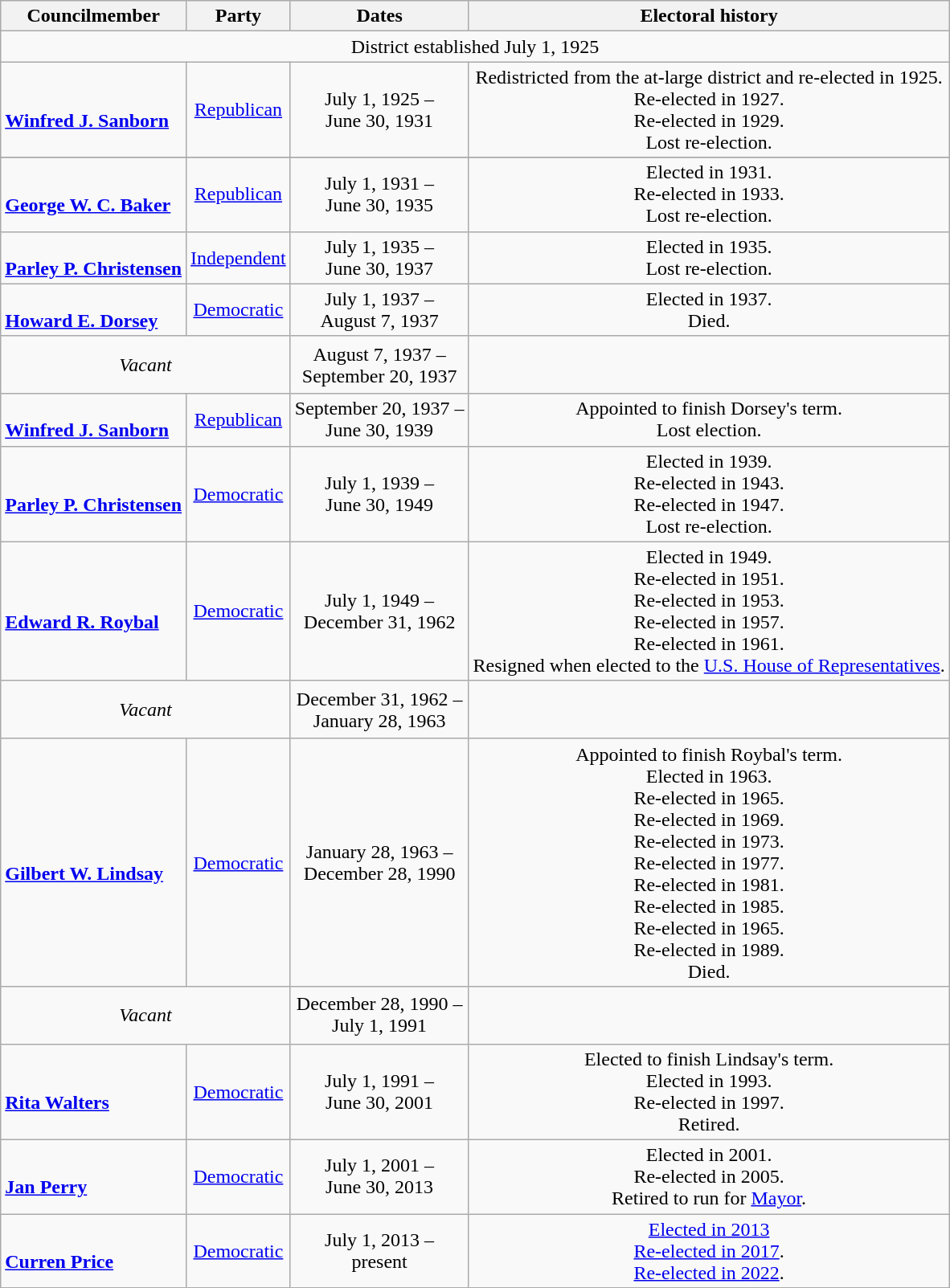<table class="wikitable" style="text-align:center;">
<tr>
<th>Councilmember</th>
<th>Party</th>
<th>Dates</th>
<th>Electoral history</th>
</tr>
<tr>
<td colspan="4">District established July 1, 1925</td>
</tr>
<tr>
<td rowspan=1 align=left> <br> <strong><a href='#'>Winfred J. Sanborn</a></strong><br></td>
<td rowspan=1 ><a href='#'>Republican</a></td>
<td rowspan=1 nowrap>July 1, 1925 –<br> June 30, 1931</td>
<td rowspan=1>Redistricted from the at-large district and re-elected in 1925. <br> Re-elected in 1927. <br> Re-elected in 1929. <br> Lost re-election.</td>
</tr>
<tr>
</tr>
<tr>
<td align=left> <br> <strong><a href='#'>George W. C. Baker</a></strong><br></td>
<td><a href='#'>Republican</a></td>
<td nowrap>July 1, 1931 –<br>  June 30, 1935</td>
<td>Elected in 1931. <br> Re-elected in 1933. <br> Lost re-election.</td>
</tr>
<tr>
<td align=left> <br> <strong><a href='#'>Parley P. Christensen</a></strong><br> </td>
<td><a href='#'>Independent</a></td>
<td nowrap>July 1, 1935 –<br>   June 30, 1937</td>
<td>Elected in 1935. <br> Lost re-election.</td>
</tr>
<tr>
<td align=left> <br> <strong><a href='#'>Howard E. Dorsey</a></strong><br></td>
<td><a href='#'>Democratic</a></td>
<td nowrap>July 1, 1937 –<br> August 7, 1937</td>
<td>Elected in 1937. <br> Died.</td>
</tr>
<tr style="height:3em">
<td colspan=2><em>Vacant</em></td>
<td nowrap>August 7, 1937 –<br>September 20, 1937</td>
<td></td>
</tr>
<tr>
<td align=left> <br> <strong><a href='#'>Winfred J. Sanborn</a></strong><br></td>
<td><a href='#'>Republican</a></td>
<td nowrap>September 20, 1937 –<br> June 30, 1939</td>
<td>Appointed to finish Dorsey's term. <br> Lost election.</td>
</tr>
<tr>
<td align=left> <br> <strong><a href='#'>Parley P. Christensen</a></strong><br> </td>
<td><a href='#'>Democratic</a></td>
<td nowrap>July 1, 1939 –<br> June 30, 1949</td>
<td>Elected in 1939. <br> Re-elected in 1943. <br> Re-elected in 1947. <br> Lost re-election.</td>
</tr>
<tr>
<td align=left> <br> <strong><a href='#'>Edward R. Roybal</a></strong><br></td>
<td><a href='#'>Democratic</a></td>
<td nowrap>July 1, 1949 –<br> December 31, 1962</td>
<td>Elected in 1949. <br> Re-elected in 1951. <br> Re-elected in 1953. <br> Re-elected in 1957. <br> Re-elected in 1961. <br> Resigned when elected to the <a href='#'>U.S. House of Representatives</a>.</td>
</tr>
<tr style="height:3em">
<td colspan=2><em>Vacant</em></td>
<td nowrap>December 31, 1962 –<br>January 28, 1963</td>
<td></td>
</tr>
<tr>
<td align=left> <br> <strong><a href='#'>Gilbert W. Lindsay</a></strong><br></td>
<td><a href='#'>Democratic</a></td>
<td nowrap>January 28, 1963 –<br> December 28, 1990</td>
<td>Appointed to finish Roybal's term. <br> Elected in 1963. <br> Re-elected in 1965. <br> Re-elected in 1969. <br> Re-elected in 1973. <br> Re-elected in 1977. <br> Re-elected in 1981. <br> Re-elected in 1985. <br> Re-elected in 1965. <br> Re-elected in 1989. <br> Died.</td>
</tr>
<tr style="height:3em">
<td colspan=2><em>Vacant</em></td>
<td nowrap>December 28, 1990 –<br>July 1, 1991</td>
<td></td>
</tr>
<tr>
<td align=left> <br> <strong><a href='#'>Rita Walters</a></strong><br> </td>
<td><a href='#'>Democratic</a></td>
<td nowrap>July 1, 1991 –<br> June 30, 2001</td>
<td>Elected to finish Lindsay's term. <br> Elected in 1993. <br> Re-elected in 1997. <br> Retired.</td>
</tr>
<tr>
<td align=left> <br> <strong><a href='#'>Jan Perry</a></strong><br></td>
<td><a href='#'>Democratic</a></td>
<td nowrap>July 1, 2001 –<br> June 30, 2013</td>
<td>Elected in 2001. <br> Re-elected in 2005. <br> Retired to run for <a href='#'>Mayor</a>.</td>
</tr>
<tr>
<td align=left> <br> <strong><a href='#'>Curren Price</a></strong><br> </td>
<td><a href='#'>Democratic</a></td>
<td nowrap>July 1, 2013 –<br>present</td>
<td><a href='#'>Elected in 2013</a> <br> <a href='#'>Re-elected in 2017</a>. <br> <a href='#'>Re-elected in 2022</a>.</td>
</tr>
</table>
